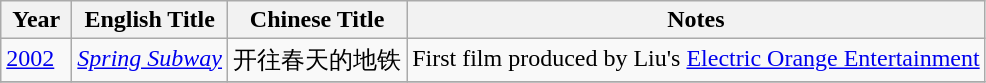<table class="wikitable">
<tr>
<th align="left" valign="top" width="40">Year</th>
<th align="left" valign="top">English Title</th>
<th align="left" valign="top">Chinese Title</th>
<th align="left" valign="top">Notes</th>
</tr>
<tr>
<td align="left" valign="top"><a href='#'>2002</a></td>
<td align="left" valign="top"><em><a href='#'>Spring Subway</a></em></td>
<td align="left" valign="top">开往春天的地铁</td>
<td align="left" valign="top">First film produced by Liu's <a href='#'>Electric Orange Entertainment</a></td>
</tr>
<tr>
</tr>
</table>
